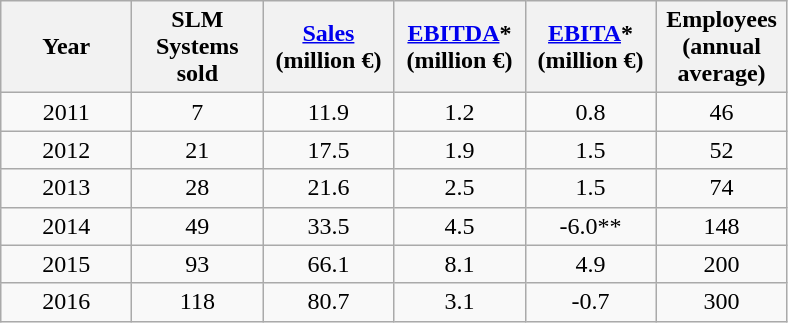<table class="wikitable" style="text-align:center">
<tr>
<th style="width:5em">Year</th>
<th style="width:5em">SLM Systems<br>sold</th>
<th style="width:5em"><a href='#'>Sales</a><br>(million €)</th>
<th style="width:5em"><a href='#'>EBITDA</a>*<br>(million €)</th>
<th style="width:5em"><a href='#'>EBITA</a>*<br>(million €)</th>
<th style="width:5em">Employees<br>(annual average)</th>
</tr>
<tr>
<td style="width:5em">2011</td>
<td style="width:5em">7</td>
<td style="width:5em">11.9</td>
<td style="width:5em">1.2</td>
<td style="width:5em">0.8</td>
<td style="width:5em">46</td>
</tr>
<tr>
<td style="width:5em">2012</td>
<td style="width:5em">21</td>
<td style="width:5em">17.5</td>
<td style="width:5em">1.9</td>
<td style="width:5em">1.5</td>
<td style="width:5em">52</td>
</tr>
<tr>
<td style="width:5em">2013</td>
<td style="width:5em">28</td>
<td style="width:5em">21.6</td>
<td style="width:5em">2.5</td>
<td style="width:5em">1.5</td>
<td style="width:5em">74</td>
</tr>
<tr>
<td style="width:5em">2014</td>
<td style="width:5em">49</td>
<td style="width:5em">33.5</td>
<td style="width:5em">4.5</td>
<td style="width:5em">-6.0**</td>
<td style="width:5em">148</td>
</tr>
<tr>
<td>2015</td>
<td>93</td>
<td>66.1</td>
<td>8.1</td>
<td>4.9</td>
<td>200</td>
</tr>
<tr>
<td>2016</td>
<td>118</td>
<td>80.7</td>
<td>3.1</td>
<td>-0.7</td>
<td>300</td>
</tr>
</table>
